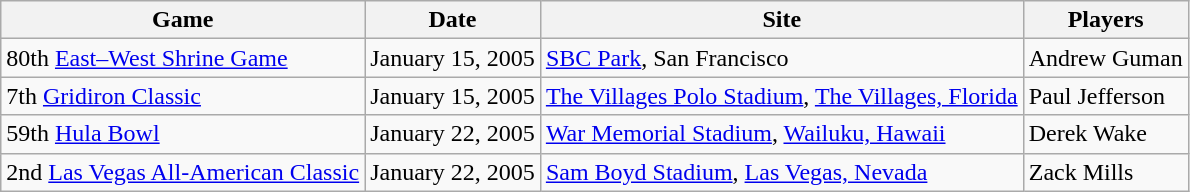<table class="wikitable">
<tr>
<th>Game</th>
<th>Date</th>
<th>Site</th>
<th>Players</th>
</tr>
<tr>
<td>80th <a href='#'>East–West Shrine Game</a></td>
<td>January 15, 2005</td>
<td><a href='#'>SBC Park</a>, San Francisco</td>
<td>Andrew Guman</td>
</tr>
<tr>
<td>7th <a href='#'>Gridiron Classic</a></td>
<td>January 15, 2005</td>
<td><a href='#'>The Villages Polo Stadium</a>, <a href='#'>The Villages, Florida</a></td>
<td>Paul Jefferson</td>
</tr>
<tr>
<td>59th <a href='#'>Hula Bowl</a></td>
<td>January 22, 2005</td>
<td><a href='#'>War Memorial Stadium</a>, <a href='#'>Wailuku, Hawaii</a></td>
<td>Derek Wake</td>
</tr>
<tr>
<td>2nd <a href='#'>Las Vegas All-American Classic</a></td>
<td>January 22, 2005</td>
<td><a href='#'>Sam Boyd Stadium</a>, <a href='#'>Las Vegas, Nevada</a></td>
<td>Zack Mills</td>
</tr>
</table>
